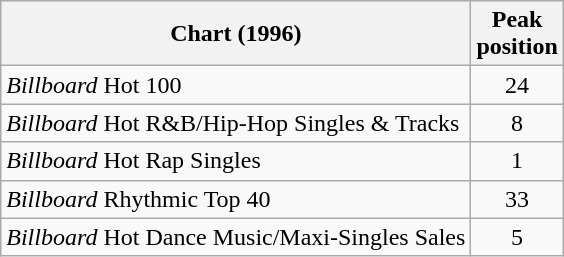<table class="wikitable">
<tr>
<th>Chart (1996)</th>
<th>Peak<br>position</th>
</tr>
<tr>
<td><em>Billboard</em> Hot 100</td>
<td align="center">24</td>
</tr>
<tr>
<td><em>Billboard</em> Hot R&B/Hip-Hop Singles & Tracks</td>
<td align="center">8</td>
</tr>
<tr>
<td><em>Billboard</em> Hot Rap Singles</td>
<td align="center">1</td>
</tr>
<tr>
<td><em>Billboard</em> Rhythmic Top 40</td>
<td align="center">33</td>
</tr>
<tr>
<td><em>Billboard</em> Hot Dance Music/Maxi-Singles Sales</td>
<td align="center">5</td>
</tr>
</table>
